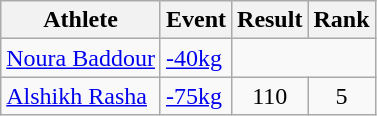<table class="wikitable">
<tr>
<th>Athlete</th>
<th>Event</th>
<th>Result</th>
<th>Rank</th>
</tr>
<tr align=center>
<td align=left><a href='#'>Noura Baddour</a></td>
<td align=left><a href='#'>-40kg</a></td>
<td colspan=2></td>
</tr>
<tr align=center>
<td align=left><a href='#'>Alshikh Rasha</a></td>
<td align=left><a href='#'>-75kg</a></td>
<td>110</td>
<td>5</td>
</tr>
</table>
